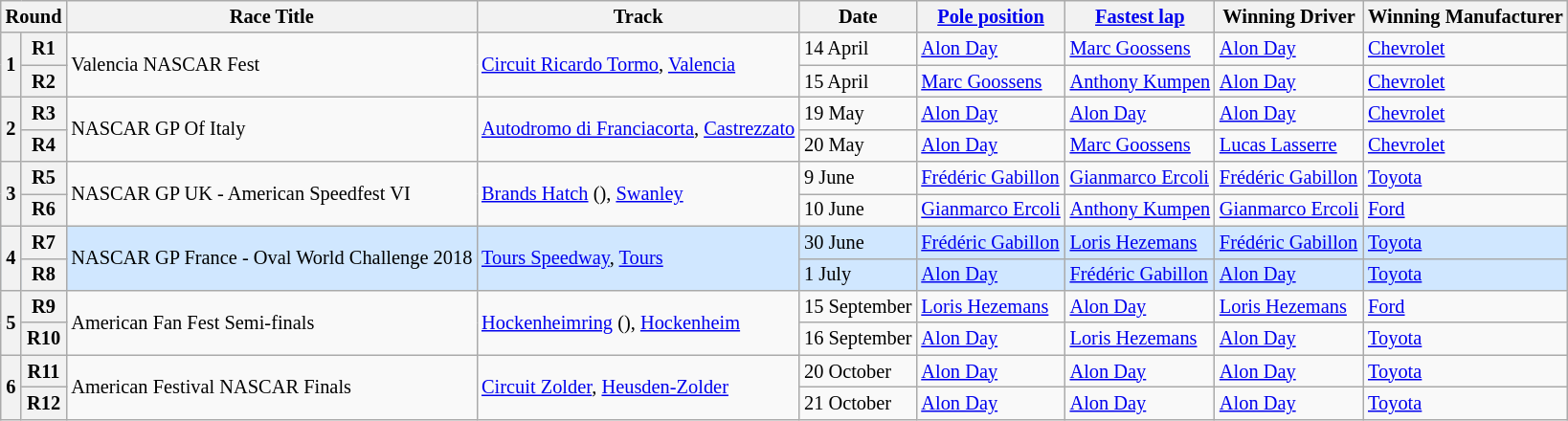<table class="wikitable" style="font-size:85%;">
<tr>
<th colspan=2>Round</th>
<th>Race Title</th>
<th>Track</th>
<th>Date</th>
<th><a href='#'>Pole position</a></th>
<th><a href='#'>Fastest lap</a></th>
<th>Winning Driver</th>
<th>Winning Manufacturer</th>
</tr>
<tr>
<th rowspan=2>1</th>
<th>R1</th>
<td rowspan=2>Valencia NASCAR Fest</td>
<td rowspan=2> <a href='#'>Circuit Ricardo Tormo</a>, <a href='#'>Valencia</a></td>
<td>14 April</td>
<td> <a href='#'>Alon Day</a></td>
<td> <a href='#'>Marc Goossens</a></td>
<td> <a href='#'>Alon Day</a></td>
<td><a href='#'>Chevrolet</a></td>
</tr>
<tr>
<th>R2</th>
<td>15 April</td>
<td> <a href='#'>Marc Goossens</a></td>
<td> <a href='#'>Anthony Kumpen</a></td>
<td> <a href='#'>Alon Day</a></td>
<td><a href='#'>Chevrolet</a></td>
</tr>
<tr>
<th rowspan=2>2</th>
<th>R3</th>
<td rowspan=2>NASCAR GP Of Italy</td>
<td rowspan=2> <a href='#'>Autodromo di Franciacorta</a>, <a href='#'>Castrezzato</a></td>
<td>19 May</td>
<td> <a href='#'>Alon Day</a></td>
<td> <a href='#'>Alon Day</a></td>
<td> <a href='#'>Alon Day</a></td>
<td><a href='#'>Chevrolet</a></td>
</tr>
<tr>
<th>R4</th>
<td>20 May</td>
<td> <a href='#'>Alon Day</a></td>
<td> <a href='#'>Marc Goossens</a></td>
<td> <a href='#'>Lucas Lasserre</a></td>
<td><a href='#'>Chevrolet</a></td>
</tr>
<tr>
<th rowspan=2>3</th>
<th>R5</th>
<td rowspan=2>NASCAR GP UK - American Speedfest VI</td>
<td rowspan=2> <a href='#'>Brands Hatch</a> (), <a href='#'>Swanley</a></td>
<td>9 June</td>
<td> <a href='#'>Frédéric Gabillon</a></td>
<td> <a href='#'>Gianmarco Ercoli</a></td>
<td> <a href='#'>Frédéric Gabillon</a></td>
<td><a href='#'>Toyota</a></td>
</tr>
<tr>
<th>R6</th>
<td>10 June</td>
<td> <a href='#'>Gianmarco Ercoli</a></td>
<td> <a href='#'>Anthony Kumpen</a></td>
<td> <a href='#'>Gianmarco Ercoli</a></td>
<td><a href='#'>Ford</a></td>
</tr>
<tr style="background:#D0E7FF;">
<th rowspan=2>4</th>
<th>R7</th>
<td rowspan=2>NASCAR GP France - Oval World Challenge 2018</td>
<td rowspan=2> <a href='#'>Tours Speedway</a>, <a href='#'>Tours</a></td>
<td>30 June</td>
<td> <a href='#'>Frédéric Gabillon</a></td>
<td> <a href='#'>Loris Hezemans</a></td>
<td> <a href='#'>Frédéric Gabillon</a></td>
<td><a href='#'>Toyota</a></td>
</tr>
<tr style="background:#D0E7FF;">
<th>R8</th>
<td>1 July</td>
<td> <a href='#'>Alon Day</a></td>
<td> <a href='#'>Frédéric Gabillon</a></td>
<td> <a href='#'>Alon Day</a></td>
<td><a href='#'>Toyota</a></td>
</tr>
<tr>
<th rowspan=2>5</th>
<th>R9</th>
<td rowspan=2>American Fan Fest Semi-finals</td>
<td rowspan=2> <a href='#'>Hockenheimring</a> (), <a href='#'>Hockenheim</a></td>
<td>15 September</td>
<td> <a href='#'>Loris Hezemans</a></td>
<td> <a href='#'>Alon Day</a></td>
<td> <a href='#'>Loris Hezemans</a></td>
<td><a href='#'>Ford</a></td>
</tr>
<tr>
<th>R10</th>
<td>16 September</td>
<td> <a href='#'>Alon Day</a></td>
<td> <a href='#'>Loris Hezemans</a></td>
<td> <a href='#'>Alon Day</a></td>
<td><a href='#'>Toyota</a></td>
</tr>
<tr>
<th rowspan=2>6</th>
<th>R11</th>
<td rowspan=2>American Festival NASCAR Finals</td>
<td rowspan=2> <a href='#'>Circuit Zolder</a>, <a href='#'>Heusden-Zolder</a></td>
<td>20 October</td>
<td> <a href='#'>Alon Day</a></td>
<td> <a href='#'>Alon Day</a></td>
<td> <a href='#'>Alon Day</a></td>
<td><a href='#'>Toyota</a></td>
</tr>
<tr>
<th>R12</th>
<td>21 October</td>
<td> <a href='#'>Alon Day</a></td>
<td> <a href='#'>Alon Day</a></td>
<td> <a href='#'>Alon Day</a></td>
<td><a href='#'>Toyota</a></td>
</tr>
</table>
